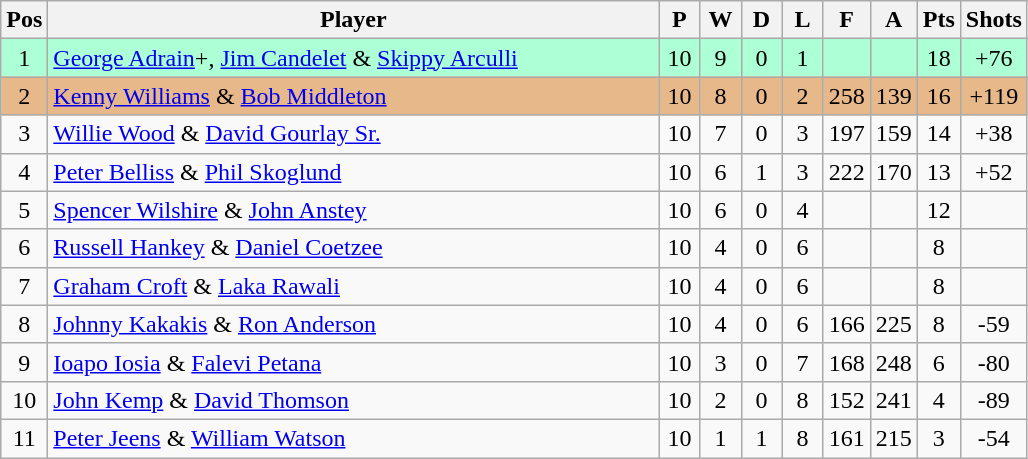<table class="wikitable" style="font-size: 100%">
<tr>
<th width=20>Pos</th>
<th width=400>Player</th>
<th width=20>P</th>
<th width=20>W</th>
<th width=20>D</th>
<th width=20>L</th>
<th width=20>F</th>
<th width=20>A</th>
<th width=20>Pts</th>
<th width=20>Shots</th>
</tr>
<tr align=center style="background: #ADFFD6;">
<td>1</td>
<td align="left"> <a href='#'>George Adrain</a>+, <a href='#'>Jim Candelet</a> & <a href='#'>Skippy Arculli</a></td>
<td>10</td>
<td>9</td>
<td>0</td>
<td>1</td>
<td></td>
<td></td>
<td>18</td>
<td>+76</td>
</tr>
<tr align=center style="background: #E6B88A;">
<td>2</td>
<td align="left"> <a href='#'>Kenny Williams</a> & <a href='#'>Bob Middleton</a></td>
<td>10</td>
<td>8</td>
<td>0</td>
<td>2</td>
<td>258</td>
<td>139</td>
<td>16</td>
<td>+119</td>
</tr>
<tr align=center>
<td>3</td>
<td align="left"> <a href='#'>Willie Wood</a> & <a href='#'>David Gourlay Sr.</a></td>
<td>10</td>
<td>7</td>
<td>0</td>
<td>3</td>
<td>197</td>
<td>159</td>
<td>14</td>
<td>+38</td>
</tr>
<tr align=center>
<td>4</td>
<td align="left"> <a href='#'>Peter Belliss</a> & <a href='#'>Phil Skoglund</a></td>
<td>10</td>
<td>6</td>
<td>1</td>
<td>3</td>
<td>222</td>
<td>170</td>
<td>13</td>
<td>+52</td>
</tr>
<tr align=center>
<td>5</td>
<td align="left"> <a href='#'>Spencer Wilshire</a> & <a href='#'>John Anstey</a></td>
<td>10</td>
<td>6</td>
<td>0</td>
<td>4</td>
<td></td>
<td></td>
<td>12</td>
<td></td>
</tr>
<tr align=center>
<td>6</td>
<td align="left"> <a href='#'>Russell Hankey</a> & <a href='#'>Daniel Coetzee</a></td>
<td>10</td>
<td>4</td>
<td>0</td>
<td>6</td>
<td></td>
<td></td>
<td>8</td>
<td></td>
</tr>
<tr align=center>
<td>7</td>
<td align="left"> <a href='#'>Graham Croft</a> & <a href='#'>Laka Rawali</a></td>
<td>10</td>
<td>4</td>
<td>0</td>
<td>6</td>
<td></td>
<td></td>
<td>8</td>
<td></td>
</tr>
<tr align=center>
<td>8</td>
<td align="left"> <a href='#'>Johnny Kakakis</a> & <a href='#'>Ron Anderson</a></td>
<td>10</td>
<td>4</td>
<td>0</td>
<td>6</td>
<td>166</td>
<td>225</td>
<td>8</td>
<td>-59</td>
</tr>
<tr align=center>
<td>9</td>
<td align="left"> <a href='#'>Ioapo Iosia</a> & <a href='#'>Falevi Petana</a></td>
<td>10</td>
<td>3</td>
<td>0</td>
<td>7</td>
<td>168</td>
<td>248</td>
<td>6</td>
<td>-80</td>
</tr>
<tr align=center>
<td>10</td>
<td align="left"> <a href='#'>John Kemp</a> & <a href='#'>David Thomson</a></td>
<td>10</td>
<td>2</td>
<td>0</td>
<td>8</td>
<td>152</td>
<td>241</td>
<td>4</td>
<td>-89</td>
</tr>
<tr align=center>
<td>11</td>
<td align="left"> <a href='#'>Peter Jeens</a> & <a href='#'>William Watson</a></td>
<td>10</td>
<td>1</td>
<td>1</td>
<td>8</td>
<td>161</td>
<td>215</td>
<td>3</td>
<td>-54</td>
</tr>
</table>
